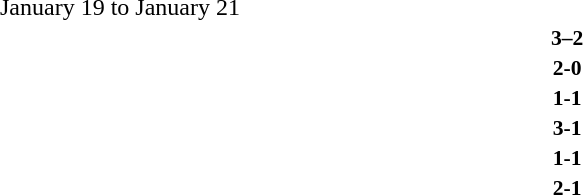<table style="width:100%;" cellspacing="1">
<tr>
<th width=25%></th>
<th width=2%></th>
<th width=6%></th>
<th width=2%></th>
<th width=25%></th>
</tr>
<tr>
<td>January 19 to January 21</td>
</tr>
<tr style=font-size:90%>
<td align=right><strong></strong></td>
<td></td>
<td align=center><strong>3–2</strong></td>
<td></td>
<td><strong></strong></td>
<td></td>
</tr>
<tr style=font-size:90%>
<td align=right><strong></strong></td>
<td></td>
<td align=center><strong>2-0</strong></td>
<td></td>
<td><strong></strong></td>
<td></td>
</tr>
<tr style=font-size:90%>
<td align=right><strong></strong></td>
<td></td>
<td align=center><strong>1-1</strong></td>
<td></td>
<td><strong></strong></td>
<td></td>
</tr>
<tr style=font-size:90%>
<td align=right><strong></strong></td>
<td></td>
<td align=center><strong>3-1</strong></td>
<td></td>
<td><strong></strong></td>
<td></td>
</tr>
<tr style=font-size:90%>
<td align=right><strong></strong></td>
<td></td>
<td align=center><strong>1-1</strong></td>
<td></td>
<td><strong></strong></td>
<td></td>
</tr>
<tr style=font-size:90%>
<td align=right><strong></strong></td>
<td></td>
<td align=center><strong>2-1</strong></td>
<td></td>
<td><strong></strong></td>
<td></td>
</tr>
</table>
